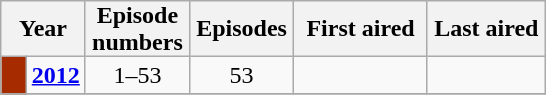<table class="wikitable" style="text-align:center">
<tr>
<th style="padding:0 9px;" colspan="2">Year</th>
<th style="padding:0 4px;">Episode<br>numbers</th>
<th style="padding:0 4px;">Episodes</th>
<th style="padding:0 8px;">First aired</th>
<th style="padding:0 4px;">Last aired</th>
</tr>
<tr>
<td style="background:#A62C00;padding:0 8px;  "></td>
<td><strong><a href='#'>2012</a></strong></td>
<td>1–53</td>
<td>53</td>
<td></td>
<td></td>
</tr>
<tr>
</tr>
</table>
